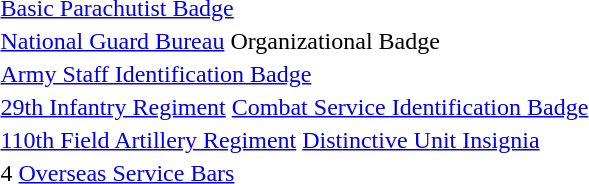<table>
<tr>
<td></td>
<td><a href='#'>Basic Parachutist Badge</a></td>
</tr>
<tr>
<td></td>
<td><a href='#'>National Guard Bureau</a> Organizational Badge</td>
</tr>
<tr>
<td></td>
<td><a href='#'>Army Staff Identification Badge</a></td>
</tr>
<tr>
<td></td>
<td><a href='#'>29th Infantry Regiment</a> <a href='#'>Combat Service Identification Badge</a></td>
</tr>
<tr>
<td></td>
<td><a href='#'>110th Field Artillery Regiment</a> <a href='#'>Distinctive Unit Insignia</a></td>
</tr>
<tr>
<td></td>
<td>4 <a href='#'>Overseas Service Bars</a></td>
</tr>
</table>
